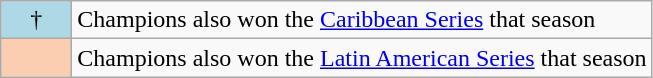<table class="wikitable">
<tr>
<td width="40px" align="center" style="background-color:#add8e6">†</td>
<td>Champions also won the <a href='#'>Caribbean Series</a> that season</td>
</tr>
<tr>
<td width=40px align=center style="background-color:#FBCEB1"></td>
<td>Champions also won the <a href='#'>Latin American Series</a> that season</td>
</tr>
</table>
